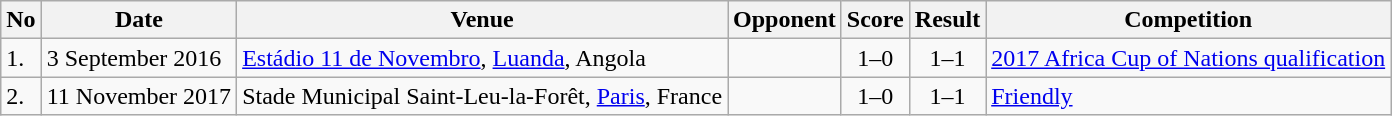<table class="wikitable">
<tr>
<th>No</th>
<th>Date</th>
<th>Venue</th>
<th>Opponent</th>
<th>Score</th>
<th>Result</th>
<th>Competition</th>
</tr>
<tr>
<td>1.</td>
<td>3 September 2016</td>
<td><a href='#'>Estádio 11 de Novembro</a>, <a href='#'>Luanda</a>, Angola</td>
<td></td>
<td align=center>1–0</td>
<td align=center>1–1</td>
<td><a href='#'>2017 Africa Cup of Nations qualification</a></td>
</tr>
<tr>
<td>2.</td>
<td>11 November 2017</td>
<td>Stade Municipal Saint-Leu-la-Forêt, <a href='#'>Paris</a>, France</td>
<td></td>
<td align=center>1–0</td>
<td align=center>1–1</td>
<td><a href='#'>Friendly</a></td>
</tr>
</table>
